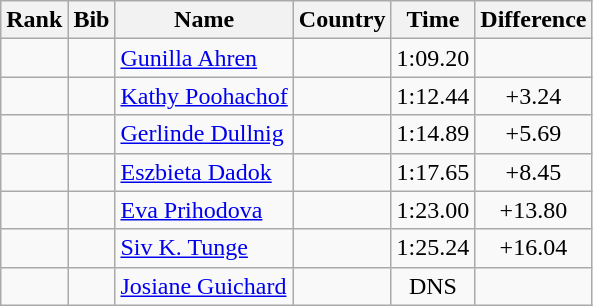<table class="wikitable sortable" style="text-align:center">
<tr>
<th>Rank</th>
<th>Bib</th>
<th>Name</th>
<th>Country</th>
<th>Time</th>
<th>Difference</th>
</tr>
<tr>
<td></td>
<td></td>
<td align=left><a href='#'>Gunilla Ahren</a></td>
<td align=left></td>
<td>1:09.20</td>
<td></td>
</tr>
<tr>
<td></td>
<td></td>
<td align=left><a href='#'>Kathy Poohachof</a></td>
<td align=left></td>
<td>1:12.44</td>
<td>+3.24</td>
</tr>
<tr>
<td></td>
<td></td>
<td align=left><a href='#'>Gerlinde Dullnig</a></td>
<td align=left></td>
<td>1:14.89</td>
<td>+5.69</td>
</tr>
<tr>
<td></td>
<td></td>
<td align=left><a href='#'>Eszbieta Dadok</a></td>
<td align=left></td>
<td>1:17.65</td>
<td>+8.45</td>
</tr>
<tr>
<td></td>
<td></td>
<td align=left><a href='#'>Eva Prihodova</a></td>
<td align=left></td>
<td>1:23.00</td>
<td>+13.80</td>
</tr>
<tr>
<td></td>
<td></td>
<td align=left><a href='#'>Siv K. Tunge</a></td>
<td align=left></td>
<td>1:25.24</td>
<td>+16.04</td>
</tr>
<tr>
<td></td>
<td></td>
<td align=left><a href='#'>Josiane Guichard</a></td>
<td align=left></td>
<td>DNS</td>
<td></td>
</tr>
</table>
